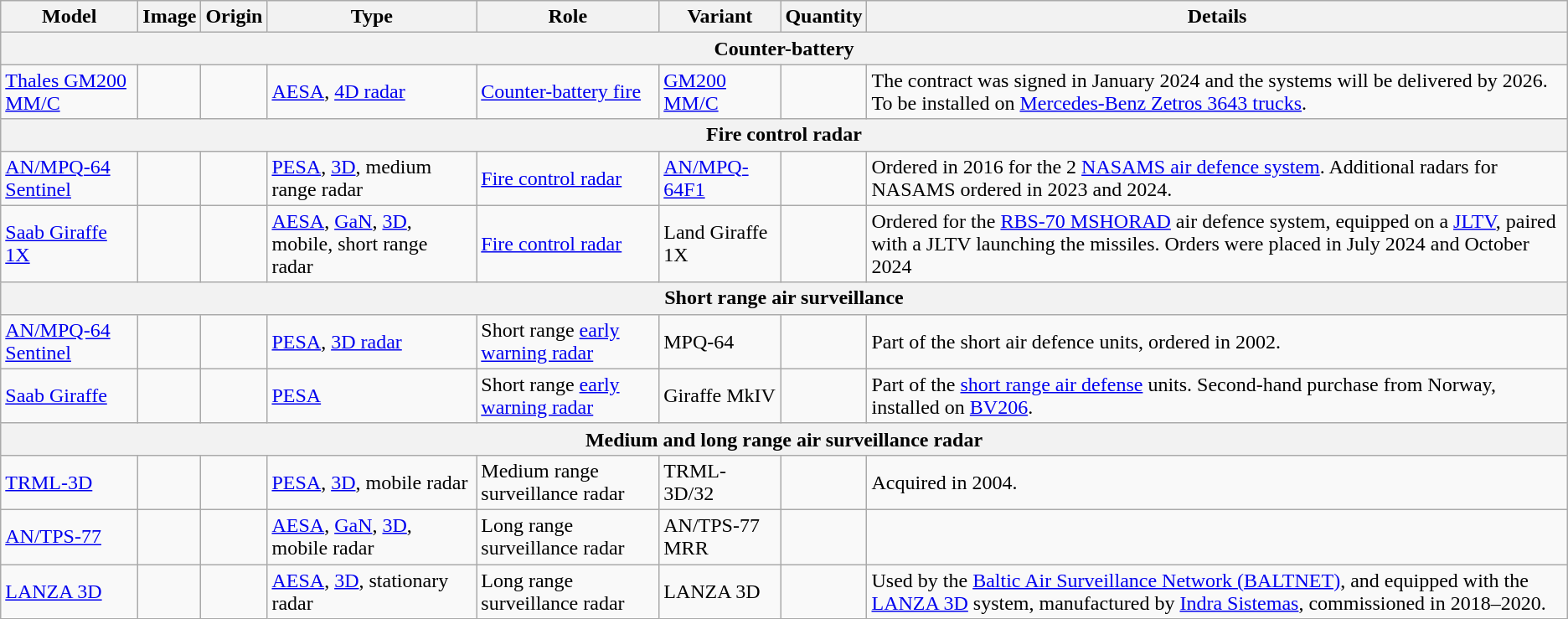<table class="wikitable">
<tr>
<th>Model</th>
<th>Image</th>
<th>Origin</th>
<th>Type</th>
<th>Role</th>
<th>Variant</th>
<th>Quantity</th>
<th>Details</th>
</tr>
<tr>
<th colspan="8">Counter-battery</th>
</tr>
<tr>
<td><a href='#'>Thales GM200 MM/C</a></td>
<td></td>
<td></td>
<td><a href='#'>AESA</a>, <a href='#'>4D radar</a></td>
<td><a href='#'>Counter-battery fire</a></td>
<td><a href='#'>GM200 MM/C</a></td>
<td></td>
<td>The contract was signed in January 2024 and the systems will be delivered by 2026. To be installed on <a href='#'>Mercedes-Benz Zetros 3643 trucks</a>.</td>
</tr>
<tr>
<th colspan="8">Fire control radar</th>
</tr>
<tr>
<td><a href='#'>AN/MPQ-64 Sentinel</a></td>
<td></td>
<td></td>
<td><a href='#'>PESA</a>, <a href='#'>3D</a>, medium range radar</td>
<td><a href='#'>Fire control radar</a></td>
<td><a href='#'>AN/MPQ-64F1</a></td>
<td></td>
<td>Ordered in 2016 for the 2 <a href='#'>NASAMS air defence system</a>. Additional radars for NASAMS ordered in 2023 and 2024.</td>
</tr>
<tr>
<td><a href='#'>Saab Giraffe 1X</a></td>
<td></td>
<td></td>
<td><a href='#'>AESA</a>, <a href='#'>GaN</a>, <a href='#'>3D</a>, mobile, short range radar</td>
<td><a href='#'>Fire control radar</a></td>
<td>Land Giraffe 1X</td>
<td></td>
<td>Ordered for the <a href='#'>RBS-70 MSHORAD</a> air defence system, equipped on a <a href='#'>JLTV</a>, paired with a JLTV launching the missiles. Orders were placed in July 2024 and October 2024</td>
</tr>
<tr>
<th colspan="8">Short range air surveillance</th>
</tr>
<tr>
<td><a href='#'>AN/MPQ-64 Sentinel</a></td>
<td></td>
<td></td>
<td><a href='#'>PESA</a>, <a href='#'>3D radar</a></td>
<td>Short range <a href='#'>early warning radar</a></td>
<td>MPQ-64</td>
<td></td>
<td>Part of the short air defence units, ordered in 2002.</td>
</tr>
<tr>
<td><a href='#'>Saab Giraffe</a></td>
<td></td>
<td></td>
<td><a href='#'>PESA</a></td>
<td>Short range <a href='#'>early warning radar</a></td>
<td>Giraffe MkIV</td>
<td></td>
<td>Part of the <a href='#'>short range air defense</a> units. Second-hand purchase from Norway, installed on <a href='#'>BV206</a>.</td>
</tr>
<tr>
<th colspan="8">Medium and long range air surveillance radar</th>
</tr>
<tr>
<td><a href='#'>TRML-3D</a></td>
<td></td>
<td></td>
<td><a href='#'>PESA</a>, <a href='#'>3D</a>, mobile radar</td>
<td>Medium range surveillance radar</td>
<td>TRML-3D/32</td>
<td></td>
<td>Acquired in 2004.</td>
</tr>
<tr>
<td><a href='#'>AN/TPS-77</a></td>
<td></td>
<td></td>
<td><a href='#'>AESA</a>, <a href='#'>GaN</a>, <a href='#'>3D</a>, mobile radar</td>
<td>Long range surveillance radar</td>
<td>AN/TPS-77 MRR</td>
<td></td>
<td></td>
</tr>
<tr>
<td><a href='#'>LANZA 3D</a></td>
<td></td>
<td></td>
<td><a href='#'>AESA</a>, <a href='#'>3D</a>, stationary radar</td>
<td>Long range surveillance radar</td>
<td>LANZA 3D</td>
<td></td>
<td>Used by the <a href='#'>Baltic Air Surveillance Network (BALTNET)</a>, and equipped with the <a href='#'>LANZA 3D</a> system, manufactured by <a href='#'>Indra Sistemas</a>, commissioned in 2018–2020.</td>
</tr>
</table>
